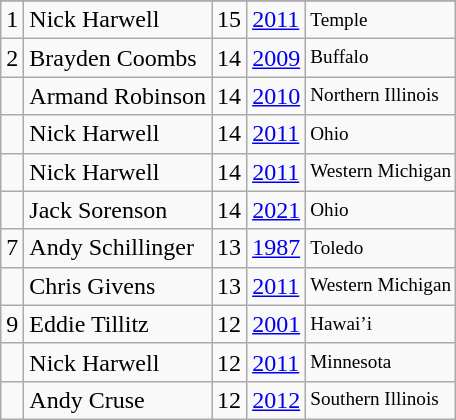<table class="wikitable">
<tr>
</tr>
<tr>
<td>1</td>
<td>Nick Harwell</td>
<td>15</td>
<td><a href='#'>2011</a></td>
<td style="font-size:80%;">Temple</td>
</tr>
<tr>
<td>2</td>
<td>Brayden Coombs</td>
<td>14</td>
<td><a href='#'>2009</a></td>
<td style="font-size:80%;">Buffalo</td>
</tr>
<tr>
<td></td>
<td>Armand Robinson</td>
<td>14</td>
<td><a href='#'>2010</a></td>
<td style="font-size:80%;">Northern Illinois</td>
</tr>
<tr>
<td></td>
<td>Nick Harwell</td>
<td>14</td>
<td><a href='#'>2011</a></td>
<td style="font-size:80%;">Ohio</td>
</tr>
<tr>
<td></td>
<td>Nick Harwell</td>
<td>14</td>
<td><a href='#'>2011</a></td>
<td style="font-size:80%;">Western Michigan</td>
</tr>
<tr>
<td></td>
<td>Jack Sorenson</td>
<td>14</td>
<td><a href='#'>2021</a></td>
<td style="font-size:80%;">Ohio</td>
</tr>
<tr>
<td>7</td>
<td>Andy Schillinger</td>
<td>13</td>
<td><a href='#'>1987</a></td>
<td style="font-size:80%;">Toledo</td>
</tr>
<tr>
<td></td>
<td>Chris Givens</td>
<td>13</td>
<td><a href='#'>2011</a></td>
<td style="font-size:80%;">Western Michigan</td>
</tr>
<tr>
<td>9</td>
<td>Eddie Tillitz</td>
<td>12</td>
<td><a href='#'>2001</a></td>
<td style="font-size:80%;">Hawai’i</td>
</tr>
<tr>
<td></td>
<td>Nick Harwell</td>
<td>12</td>
<td><a href='#'>2011</a></td>
<td style="font-size:80%;">Minnesota</td>
</tr>
<tr>
<td></td>
<td>Andy Cruse</td>
<td>12</td>
<td><a href='#'>2012</a></td>
<td style="font-size:80%;">Southern Illinois</td>
</tr>
</table>
